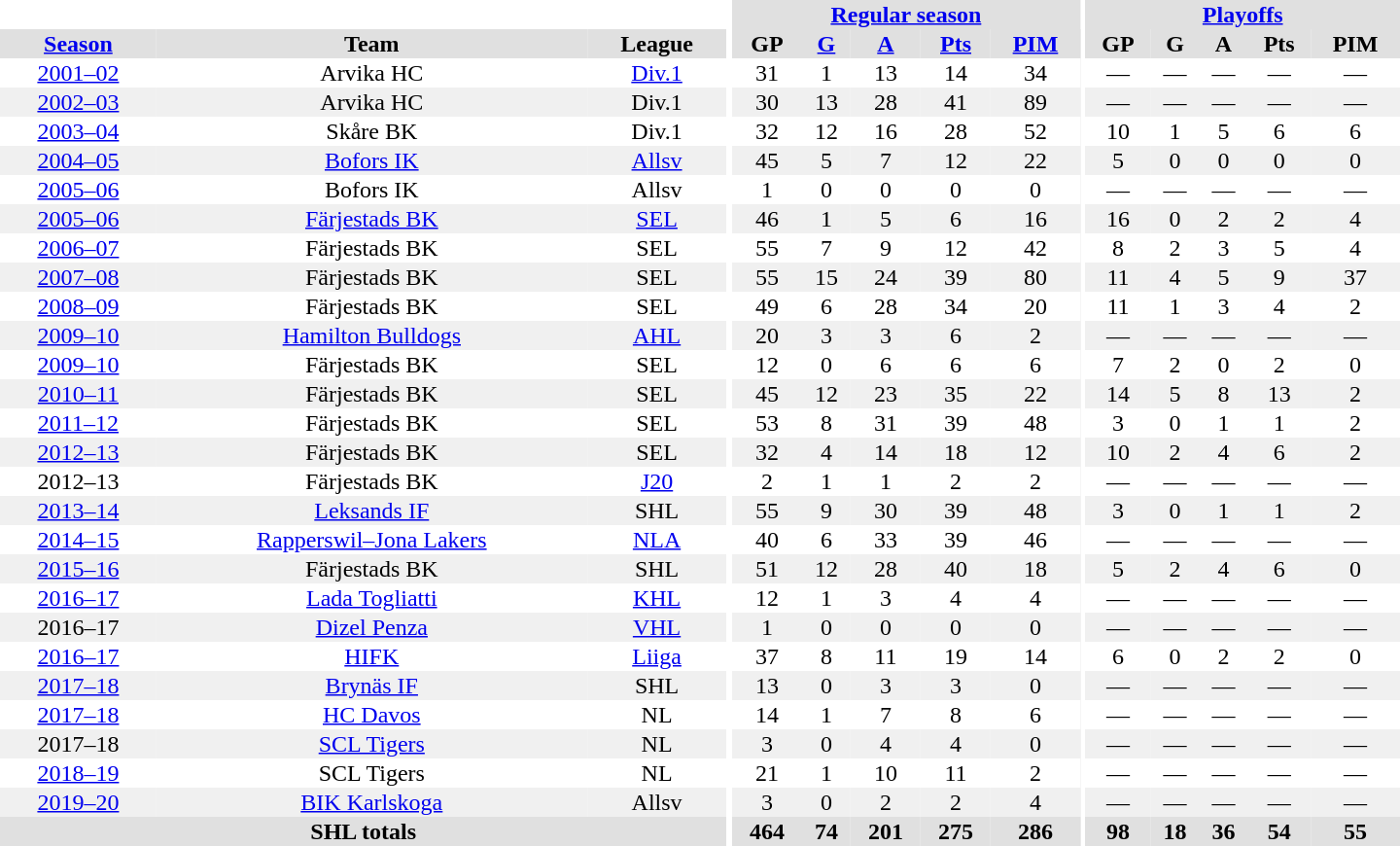<table border="0" cellpadding="1" cellspacing="0" style="text-align:center; width:60em">
<tr bgcolor="#e0e0e0">
<th colspan="3" bgcolor="#ffffff"></th>
<th rowspan="99" bgcolor="#ffffff"></th>
<th colspan="5"><a href='#'>Regular season</a></th>
<th rowspan="99" bgcolor="#ffffff"></th>
<th colspan="5"><a href='#'>Playoffs</a></th>
</tr>
<tr bgcolor="#e0e0e0">
<th><a href='#'>Season</a></th>
<th>Team</th>
<th>League</th>
<th>GP</th>
<th><a href='#'>G</a></th>
<th><a href='#'>A</a></th>
<th><a href='#'>Pts</a></th>
<th><a href='#'>PIM</a></th>
<th>GP</th>
<th>G</th>
<th>A</th>
<th>Pts</th>
<th>PIM</th>
</tr>
<tr>
<td><a href='#'>2001–02</a></td>
<td>Arvika HC</td>
<td><a href='#'>Div.1</a></td>
<td>31</td>
<td>1</td>
<td>13</td>
<td>14</td>
<td>34</td>
<td>—</td>
<td>—</td>
<td>—</td>
<td>—</td>
<td>—</td>
</tr>
<tr bgcolor="#f0f0f0">
<td><a href='#'>2002–03</a></td>
<td>Arvika HC</td>
<td>Div.1</td>
<td>30</td>
<td>13</td>
<td>28</td>
<td>41</td>
<td>89</td>
<td>—</td>
<td>—</td>
<td>—</td>
<td>—</td>
<td>—</td>
</tr>
<tr>
<td><a href='#'>2003–04</a></td>
<td>Skåre BK</td>
<td>Div.1</td>
<td>32</td>
<td>12</td>
<td>16</td>
<td>28</td>
<td>52</td>
<td>10</td>
<td>1</td>
<td>5</td>
<td>6</td>
<td>6</td>
</tr>
<tr bgcolor="#f0f0f0">
<td><a href='#'>2004–05</a></td>
<td><a href='#'>Bofors IK</a></td>
<td><a href='#'>Allsv</a></td>
<td>45</td>
<td>5</td>
<td>7</td>
<td>12</td>
<td>22</td>
<td>5</td>
<td>0</td>
<td>0</td>
<td>0</td>
<td>0</td>
</tr>
<tr>
<td><a href='#'>2005–06</a></td>
<td>Bofors IK</td>
<td>Allsv</td>
<td>1</td>
<td>0</td>
<td>0</td>
<td>0</td>
<td>0</td>
<td>—</td>
<td>—</td>
<td>—</td>
<td>—</td>
<td>—</td>
</tr>
<tr bgcolor="#f0f0f0">
<td><a href='#'>2005–06</a></td>
<td><a href='#'>Färjestads BK</a></td>
<td><a href='#'>SEL</a></td>
<td>46</td>
<td>1</td>
<td>5</td>
<td>6</td>
<td>16</td>
<td>16</td>
<td>0</td>
<td>2</td>
<td>2</td>
<td>4</td>
</tr>
<tr>
<td><a href='#'>2006–07</a></td>
<td>Färjestads BK</td>
<td>SEL</td>
<td>55</td>
<td>7</td>
<td>9</td>
<td>12</td>
<td>42</td>
<td>8</td>
<td>2</td>
<td>3</td>
<td>5</td>
<td>4</td>
</tr>
<tr bgcolor="#f0f0f0">
<td><a href='#'>2007–08</a></td>
<td>Färjestads BK</td>
<td>SEL</td>
<td>55</td>
<td>15</td>
<td>24</td>
<td>39</td>
<td>80</td>
<td>11</td>
<td>4</td>
<td>5</td>
<td>9</td>
<td>37</td>
</tr>
<tr>
<td><a href='#'>2008–09</a></td>
<td>Färjestads BK</td>
<td>SEL</td>
<td>49</td>
<td>6</td>
<td>28</td>
<td>34</td>
<td>20</td>
<td>11</td>
<td>1</td>
<td>3</td>
<td>4</td>
<td>2</td>
</tr>
<tr bgcolor="#f0f0f0">
<td><a href='#'>2009–10</a></td>
<td><a href='#'>Hamilton Bulldogs</a></td>
<td><a href='#'>AHL</a></td>
<td>20</td>
<td>3</td>
<td>3</td>
<td>6</td>
<td>2</td>
<td>—</td>
<td>—</td>
<td>—</td>
<td>—</td>
<td>—</td>
</tr>
<tr>
<td><a href='#'>2009–10</a></td>
<td>Färjestads BK</td>
<td>SEL</td>
<td>12</td>
<td>0</td>
<td>6</td>
<td>6</td>
<td>6</td>
<td>7</td>
<td>2</td>
<td>0</td>
<td>2</td>
<td>0</td>
</tr>
<tr bgcolor="#f0f0f0">
<td><a href='#'>2010–11</a></td>
<td>Färjestads BK</td>
<td>SEL</td>
<td>45</td>
<td>12</td>
<td>23</td>
<td>35</td>
<td>22</td>
<td>14</td>
<td>5</td>
<td>8</td>
<td>13</td>
<td>2</td>
</tr>
<tr>
<td><a href='#'>2011–12</a></td>
<td>Färjestads BK</td>
<td>SEL</td>
<td>53</td>
<td>8</td>
<td>31</td>
<td>39</td>
<td>48</td>
<td>3</td>
<td>0</td>
<td>1</td>
<td>1</td>
<td>2</td>
</tr>
<tr bgcolor="#f0f0f0">
<td><a href='#'>2012–13</a></td>
<td>Färjestads BK</td>
<td>SEL</td>
<td>32</td>
<td>4</td>
<td>14</td>
<td>18</td>
<td>12</td>
<td>10</td>
<td>2</td>
<td>4</td>
<td>6</td>
<td>2</td>
</tr>
<tr>
<td>2012–13</td>
<td>Färjestads BK</td>
<td><a href='#'>J20</a></td>
<td>2</td>
<td>1</td>
<td>1</td>
<td>2</td>
<td>2</td>
<td>—</td>
<td>—</td>
<td>—</td>
<td>—</td>
<td>—</td>
</tr>
<tr bgcolor="#f0f0f0">
<td><a href='#'>2013–14</a></td>
<td><a href='#'>Leksands IF</a></td>
<td>SHL</td>
<td>55</td>
<td>9</td>
<td>30</td>
<td>39</td>
<td>48</td>
<td>3</td>
<td>0</td>
<td>1</td>
<td>1</td>
<td>2</td>
</tr>
<tr>
<td><a href='#'>2014–15</a></td>
<td><a href='#'>Rapperswil–Jona Lakers</a></td>
<td><a href='#'>NLA</a></td>
<td>40</td>
<td>6</td>
<td>33</td>
<td>39</td>
<td>46</td>
<td>—</td>
<td>—</td>
<td>—</td>
<td>—</td>
<td>—</td>
</tr>
<tr bgcolor="#f0f0f0">
<td><a href='#'>2015–16</a></td>
<td>Färjestads BK</td>
<td>SHL</td>
<td>51</td>
<td>12</td>
<td>28</td>
<td>40</td>
<td>18</td>
<td>5</td>
<td>2</td>
<td>4</td>
<td>6</td>
<td>0</td>
</tr>
<tr>
<td><a href='#'>2016–17</a></td>
<td><a href='#'>Lada Togliatti</a></td>
<td><a href='#'>KHL</a></td>
<td>12</td>
<td>1</td>
<td>3</td>
<td>4</td>
<td>4</td>
<td>—</td>
<td>—</td>
<td>—</td>
<td>—</td>
<td>—</td>
</tr>
<tr bgcolor="#f0f0f0">
<td>2016–17</td>
<td><a href='#'>Dizel Penza</a></td>
<td><a href='#'>VHL</a></td>
<td>1</td>
<td>0</td>
<td>0</td>
<td>0</td>
<td>0</td>
<td>—</td>
<td>—</td>
<td>—</td>
<td>—</td>
<td>—</td>
</tr>
<tr>
<td><a href='#'>2016–17</a></td>
<td><a href='#'>HIFK</a></td>
<td><a href='#'>Liiga</a></td>
<td>37</td>
<td>8</td>
<td>11</td>
<td>19</td>
<td>14</td>
<td>6</td>
<td>0</td>
<td>2</td>
<td>2</td>
<td>0</td>
</tr>
<tr bgcolor="#f0f0f0">
<td><a href='#'>2017–18</a></td>
<td><a href='#'>Brynäs IF</a></td>
<td>SHL</td>
<td>13</td>
<td>0</td>
<td>3</td>
<td>3</td>
<td>0</td>
<td>—</td>
<td>—</td>
<td>—</td>
<td>—</td>
<td>—</td>
</tr>
<tr>
<td><a href='#'>2017–18</a></td>
<td><a href='#'>HC Davos</a></td>
<td>NL</td>
<td>14</td>
<td>1</td>
<td>7</td>
<td>8</td>
<td>6</td>
<td>—</td>
<td>—</td>
<td>—</td>
<td>—</td>
<td>—</td>
</tr>
<tr bgcolor="#f0f0f0">
<td>2017–18</td>
<td><a href='#'>SCL Tigers</a></td>
<td>NL</td>
<td>3</td>
<td>0</td>
<td>4</td>
<td>4</td>
<td>0</td>
<td>—</td>
<td>—</td>
<td>—</td>
<td>—</td>
<td>—</td>
</tr>
<tr>
<td><a href='#'>2018–19</a></td>
<td>SCL Tigers</td>
<td>NL</td>
<td>21</td>
<td>1</td>
<td>10</td>
<td>11</td>
<td>2</td>
<td>—</td>
<td>—</td>
<td>—</td>
<td>—</td>
<td>—</td>
</tr>
<tr bgcolor="#f0f0f0">
<td><a href='#'>2019–20</a></td>
<td><a href='#'>BIK Karlskoga</a></td>
<td>Allsv</td>
<td>3</td>
<td>0</td>
<td>2</td>
<td>2</td>
<td>4</td>
<td>—</td>
<td>—</td>
<td>—</td>
<td>—</td>
<td>—</td>
</tr>
<tr bgcolor="#e0e0e0">
<th colspan="3">SHL totals</th>
<th>464</th>
<th>74</th>
<th>201</th>
<th>275</th>
<th>286</th>
<th>98</th>
<th>18</th>
<th>36</th>
<th>54</th>
<th>55</th>
</tr>
</table>
